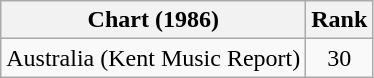<table class="wikitable sortable">
<tr>
<th>Chart (1986)</th>
<th>Rank</th>
</tr>
<tr>
<td>Australia (Kent Music Report)</td>
<td align="center">30</td>
</tr>
</table>
